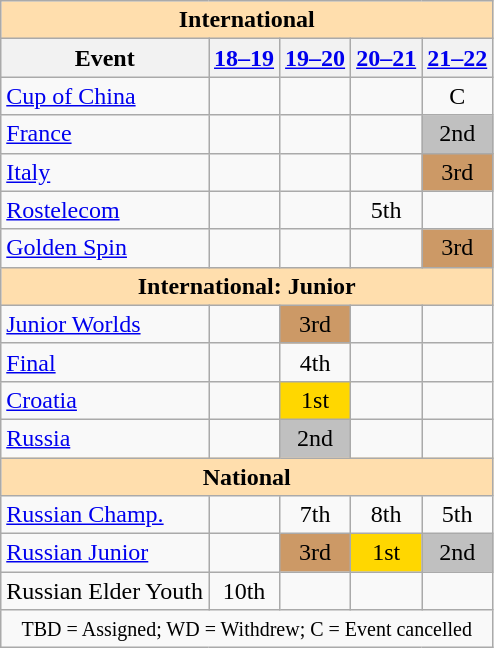<table class="wikitable" style="text-align:center">
<tr>
<th style="background-color: #ffdead; " colspan=5 align=center>International</th>
</tr>
<tr>
<th>Event</th>
<th><a href='#'>18–19</a></th>
<th><a href='#'>19–20</a></th>
<th><a href='#'>20–21</a></th>
<th><a href='#'>21–22</a></th>
</tr>
<tr>
<td align=left> <a href='#'>Cup of China</a></td>
<td></td>
<td></td>
<td></td>
<td>C</td>
</tr>
<tr>
<td align=left> <a href='#'>France</a></td>
<td></td>
<td></td>
<td></td>
<td bgcolor=silver>2nd</td>
</tr>
<tr>
<td align=left> <a href='#'>Italy</a></td>
<td></td>
<td></td>
<td></td>
<td bgcolor=cc9966>3rd</td>
</tr>
<tr>
<td align=left> <a href='#'>Rostelecom</a></td>
<td></td>
<td></td>
<td>5th</td>
<td></td>
</tr>
<tr>
<td align=left> <a href='#'>Golden Spin</a></td>
<td></td>
<td></td>
<td></td>
<td bgcolor=cc9966>3rd</td>
</tr>
<tr>
<th style="background-color: #ffdead; " colspan=5 align=center>International: Junior</th>
</tr>
<tr>
<td align=left><a href='#'>Junior Worlds</a></td>
<td></td>
<td bgcolor=cc9966>3rd</td>
<td></td>
<td></td>
</tr>
<tr>
<td align=left> <a href='#'>Final</a></td>
<td></td>
<td>4th</td>
<td></td>
<td></td>
</tr>
<tr>
<td align=left> <a href='#'>Croatia</a></td>
<td></td>
<td bgcolor=gold>1st</td>
<td></td>
<td></td>
</tr>
<tr>
<td align=left> <a href='#'>Russia</a></td>
<td></td>
<td bgcolor=silver>2nd</td>
<td></td>
<td></td>
</tr>
<tr>
<th style="background-color: #ffdead; " colspan=5 align=center>National</th>
</tr>
<tr>
<td align=left><a href='#'>Russian Champ.</a></td>
<td></td>
<td>7th</td>
<td>8th</td>
<td>5th</td>
</tr>
<tr>
<td align=left><a href='#'>Russian Junior</a></td>
<td></td>
<td bgcolor=cc9966>3rd</td>
<td bgcolor=gold>1st</td>
<td bgcolor=silver>2nd</td>
</tr>
<tr>
<td align=left>Russian Elder Youth</td>
<td>10th</td>
<td></td>
<td></td>
<td></td>
</tr>
<tr>
<td colspan=5 align=center><small> TBD = Assigned; WD = Withdrew; C = Event cancelled </small></td>
</tr>
</table>
